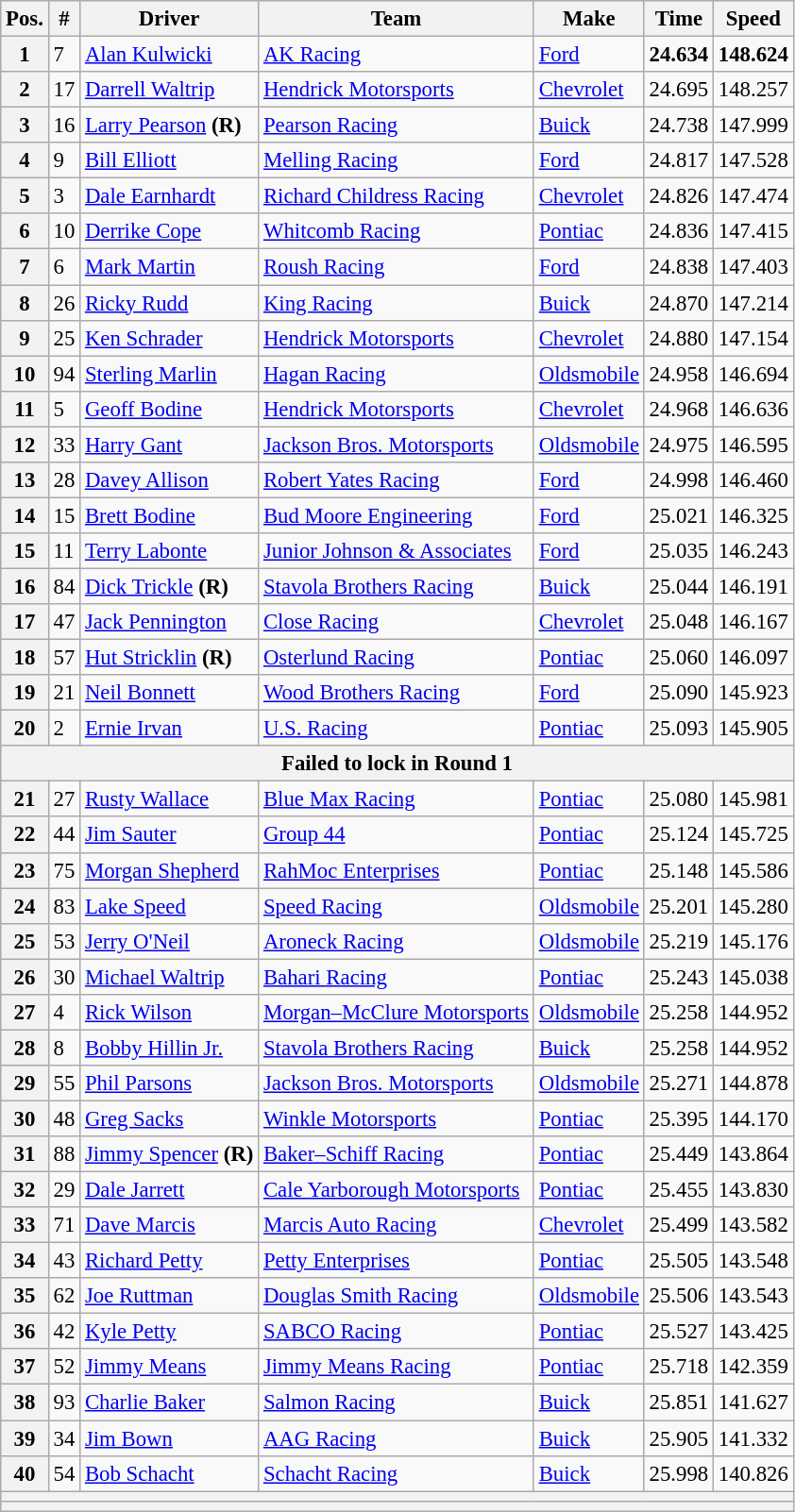<table class="wikitable" style="font-size:95%">
<tr>
<th>Pos.</th>
<th>#</th>
<th>Driver</th>
<th>Team</th>
<th>Make</th>
<th>Time</th>
<th>Speed</th>
</tr>
<tr>
<th>1</th>
<td>7</td>
<td><a href='#'>Alan Kulwicki</a></td>
<td><a href='#'>AK Racing</a></td>
<td><a href='#'>Ford</a></td>
<td><strong>24.634</strong></td>
<td><strong>148.624</strong></td>
</tr>
<tr>
<th>2</th>
<td>17</td>
<td><a href='#'>Darrell Waltrip</a></td>
<td><a href='#'>Hendrick Motorsports</a></td>
<td><a href='#'>Chevrolet</a></td>
<td>24.695</td>
<td>148.257</td>
</tr>
<tr>
<th>3</th>
<td>16</td>
<td><a href='#'>Larry Pearson</a> <strong>(R)</strong></td>
<td><a href='#'>Pearson Racing</a></td>
<td><a href='#'>Buick</a></td>
<td>24.738</td>
<td>147.999</td>
</tr>
<tr>
<th>4</th>
<td>9</td>
<td><a href='#'>Bill Elliott</a></td>
<td><a href='#'>Melling Racing</a></td>
<td><a href='#'>Ford</a></td>
<td>24.817</td>
<td>147.528</td>
</tr>
<tr>
<th>5</th>
<td>3</td>
<td><a href='#'>Dale Earnhardt</a></td>
<td><a href='#'>Richard Childress Racing</a></td>
<td><a href='#'>Chevrolet</a></td>
<td>24.826</td>
<td>147.474</td>
</tr>
<tr>
<th>6</th>
<td>10</td>
<td><a href='#'>Derrike Cope</a></td>
<td><a href='#'>Whitcomb Racing</a></td>
<td><a href='#'>Pontiac</a></td>
<td>24.836</td>
<td>147.415</td>
</tr>
<tr>
<th>7</th>
<td>6</td>
<td><a href='#'>Mark Martin</a></td>
<td><a href='#'>Roush Racing</a></td>
<td><a href='#'>Ford</a></td>
<td>24.838</td>
<td>147.403</td>
</tr>
<tr>
<th>8</th>
<td>26</td>
<td><a href='#'>Ricky Rudd</a></td>
<td><a href='#'>King Racing</a></td>
<td><a href='#'>Buick</a></td>
<td>24.870</td>
<td>147.214</td>
</tr>
<tr>
<th>9</th>
<td>25</td>
<td><a href='#'>Ken Schrader</a></td>
<td><a href='#'>Hendrick Motorsports</a></td>
<td><a href='#'>Chevrolet</a></td>
<td>24.880</td>
<td>147.154</td>
</tr>
<tr>
<th>10</th>
<td>94</td>
<td><a href='#'>Sterling Marlin</a></td>
<td><a href='#'>Hagan Racing</a></td>
<td><a href='#'>Oldsmobile</a></td>
<td>24.958</td>
<td>146.694</td>
</tr>
<tr>
<th>11</th>
<td>5</td>
<td><a href='#'>Geoff Bodine</a></td>
<td><a href='#'>Hendrick Motorsports</a></td>
<td><a href='#'>Chevrolet</a></td>
<td>24.968</td>
<td>146.636</td>
</tr>
<tr>
<th>12</th>
<td>33</td>
<td><a href='#'>Harry Gant</a></td>
<td><a href='#'>Jackson Bros. Motorsports</a></td>
<td><a href='#'>Oldsmobile</a></td>
<td>24.975</td>
<td>146.595</td>
</tr>
<tr>
<th>13</th>
<td>28</td>
<td><a href='#'>Davey Allison</a></td>
<td><a href='#'>Robert Yates Racing</a></td>
<td><a href='#'>Ford</a></td>
<td>24.998</td>
<td>146.460</td>
</tr>
<tr>
<th>14</th>
<td>15</td>
<td><a href='#'>Brett Bodine</a></td>
<td><a href='#'>Bud Moore Engineering</a></td>
<td><a href='#'>Ford</a></td>
<td>25.021</td>
<td>146.325</td>
</tr>
<tr>
<th>15</th>
<td>11</td>
<td><a href='#'>Terry Labonte</a></td>
<td><a href='#'>Junior Johnson & Associates</a></td>
<td><a href='#'>Ford</a></td>
<td>25.035</td>
<td>146.243</td>
</tr>
<tr>
<th>16</th>
<td>84</td>
<td><a href='#'>Dick Trickle</a> <strong>(R)</strong></td>
<td><a href='#'>Stavola Brothers Racing</a></td>
<td><a href='#'>Buick</a></td>
<td>25.044</td>
<td>146.191</td>
</tr>
<tr>
<th>17</th>
<td>47</td>
<td><a href='#'>Jack Pennington</a></td>
<td><a href='#'>Close Racing</a></td>
<td><a href='#'>Chevrolet</a></td>
<td>25.048</td>
<td>146.167</td>
</tr>
<tr>
<th>18</th>
<td>57</td>
<td><a href='#'>Hut Stricklin</a> <strong>(R)</strong></td>
<td><a href='#'>Osterlund Racing</a></td>
<td><a href='#'>Pontiac</a></td>
<td>25.060</td>
<td>146.097</td>
</tr>
<tr>
<th>19</th>
<td>21</td>
<td><a href='#'>Neil Bonnett</a></td>
<td><a href='#'>Wood Brothers Racing</a></td>
<td><a href='#'>Ford</a></td>
<td>25.090</td>
<td>145.923</td>
</tr>
<tr>
<th>20</th>
<td>2</td>
<td><a href='#'>Ernie Irvan</a></td>
<td><a href='#'>U.S. Racing</a></td>
<td><a href='#'>Pontiac</a></td>
<td>25.093</td>
<td>145.905</td>
</tr>
<tr>
<th colspan="7">Failed to lock in Round 1</th>
</tr>
<tr>
<th>21</th>
<td>27</td>
<td><a href='#'>Rusty Wallace</a></td>
<td><a href='#'>Blue Max Racing</a></td>
<td><a href='#'>Pontiac</a></td>
<td>25.080</td>
<td>145.981</td>
</tr>
<tr>
<th>22</th>
<td>44</td>
<td><a href='#'>Jim Sauter</a></td>
<td><a href='#'>Group 44</a></td>
<td><a href='#'>Pontiac</a></td>
<td>25.124</td>
<td>145.725</td>
</tr>
<tr>
<th>23</th>
<td>75</td>
<td><a href='#'>Morgan Shepherd</a></td>
<td><a href='#'>RahMoc Enterprises</a></td>
<td><a href='#'>Pontiac</a></td>
<td>25.148</td>
<td>145.586</td>
</tr>
<tr>
<th>24</th>
<td>83</td>
<td><a href='#'>Lake Speed</a></td>
<td><a href='#'>Speed Racing</a></td>
<td><a href='#'>Oldsmobile</a></td>
<td>25.201</td>
<td>145.280</td>
</tr>
<tr>
<th>25</th>
<td>53</td>
<td><a href='#'>Jerry O'Neil</a></td>
<td><a href='#'>Aroneck Racing</a></td>
<td><a href='#'>Oldsmobile</a></td>
<td>25.219</td>
<td>145.176</td>
</tr>
<tr>
<th>26</th>
<td>30</td>
<td><a href='#'>Michael Waltrip</a></td>
<td><a href='#'>Bahari Racing</a></td>
<td><a href='#'>Pontiac</a></td>
<td>25.243</td>
<td>145.038</td>
</tr>
<tr>
<th>27</th>
<td>4</td>
<td><a href='#'>Rick Wilson</a></td>
<td><a href='#'>Morgan–McClure Motorsports</a></td>
<td><a href='#'>Oldsmobile</a></td>
<td>25.258</td>
<td>144.952</td>
</tr>
<tr>
<th>28</th>
<td>8</td>
<td><a href='#'>Bobby Hillin Jr.</a></td>
<td><a href='#'>Stavola Brothers Racing</a></td>
<td><a href='#'>Buick</a></td>
<td>25.258</td>
<td>144.952</td>
</tr>
<tr>
<th>29</th>
<td>55</td>
<td><a href='#'>Phil Parsons</a></td>
<td><a href='#'>Jackson Bros. Motorsports</a></td>
<td><a href='#'>Oldsmobile</a></td>
<td>25.271</td>
<td>144.878</td>
</tr>
<tr>
<th>30</th>
<td>48</td>
<td><a href='#'>Greg Sacks</a></td>
<td><a href='#'>Winkle Motorsports</a></td>
<td><a href='#'>Pontiac</a></td>
<td>25.395</td>
<td>144.170</td>
</tr>
<tr>
<th>31</th>
<td>88</td>
<td><a href='#'>Jimmy Spencer</a> <strong>(R)</strong></td>
<td><a href='#'>Baker–Schiff Racing</a></td>
<td><a href='#'>Pontiac</a></td>
<td>25.449</td>
<td>143.864</td>
</tr>
<tr>
<th>32</th>
<td>29</td>
<td><a href='#'>Dale Jarrett</a></td>
<td><a href='#'>Cale Yarborough Motorsports</a></td>
<td><a href='#'>Pontiac</a></td>
<td>25.455</td>
<td>143.830</td>
</tr>
<tr>
<th>33</th>
<td>71</td>
<td><a href='#'>Dave Marcis</a></td>
<td><a href='#'>Marcis Auto Racing</a></td>
<td><a href='#'>Chevrolet</a></td>
<td>25.499</td>
<td>143.582</td>
</tr>
<tr>
<th>34</th>
<td>43</td>
<td><a href='#'>Richard Petty</a></td>
<td><a href='#'>Petty Enterprises</a></td>
<td><a href='#'>Pontiac</a></td>
<td>25.505</td>
<td>143.548</td>
</tr>
<tr>
<th>35</th>
<td>62</td>
<td><a href='#'>Joe Ruttman</a></td>
<td><a href='#'>Douglas Smith Racing</a></td>
<td><a href='#'>Oldsmobile</a></td>
<td>25.506</td>
<td>143.543</td>
</tr>
<tr>
<th>36</th>
<td>42</td>
<td><a href='#'>Kyle Petty</a></td>
<td><a href='#'>SABCO Racing</a></td>
<td><a href='#'>Pontiac</a></td>
<td>25.527</td>
<td>143.425</td>
</tr>
<tr>
<th>37</th>
<td>52</td>
<td><a href='#'>Jimmy Means</a></td>
<td><a href='#'>Jimmy Means Racing</a></td>
<td><a href='#'>Pontiac</a></td>
<td>25.718</td>
<td>142.359</td>
</tr>
<tr>
<th>38</th>
<td>93</td>
<td><a href='#'>Charlie Baker</a></td>
<td><a href='#'>Salmon Racing</a></td>
<td><a href='#'>Buick</a></td>
<td>25.851</td>
<td>141.627</td>
</tr>
<tr>
<th>39</th>
<td>34</td>
<td><a href='#'>Jim Bown</a></td>
<td><a href='#'>AAG Racing</a></td>
<td><a href='#'>Buick</a></td>
<td>25.905</td>
<td>141.332</td>
</tr>
<tr>
<th>40</th>
<td>54</td>
<td><a href='#'>Bob Schacht</a></td>
<td><a href='#'>Schacht Racing</a></td>
<td><a href='#'>Buick</a></td>
<td>25.998</td>
<td>140.826</td>
</tr>
<tr>
<th colspan="7"></th>
</tr>
<tr>
<th colspan="7"></th>
</tr>
</table>
